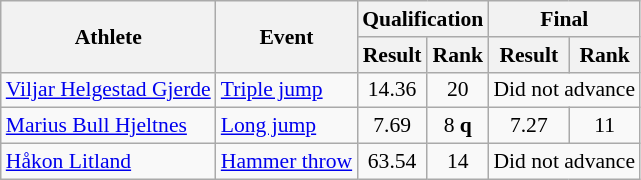<table class="wikitable" style="font-size:90%; text-align:center">
<tr>
<th rowspan="2">Athlete</th>
<th rowspan="2">Event</th>
<th colspan="2">Qualification</th>
<th colspan="2">Final</th>
</tr>
<tr>
<th>Result</th>
<th>Rank</th>
<th>Result</th>
<th>Rank</th>
</tr>
<tr>
<td align="left"><a href='#'>Viljar Helgestad Gjerde</a></td>
<td align="left"><a href='#'>Triple jump</a></td>
<td>14.36</td>
<td>20</td>
<td colspan="2">Did not advance</td>
</tr>
<tr>
<td align="left"><a href='#'>Marius Bull Hjeltnes</a></td>
<td align="left"><a href='#'>Long jump</a></td>
<td>7.69</td>
<td>8 <strong>q</strong></td>
<td>7.27</td>
<td>11</td>
</tr>
<tr>
<td align="left"><a href='#'>Håkon Litland</a></td>
<td align="left"><a href='#'>Hammer throw</a></td>
<td>63.54</td>
<td>14</td>
<td colspan="2">Did not advance</td>
</tr>
</table>
